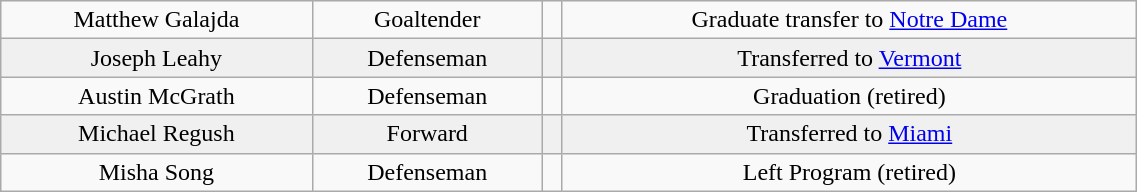<table class="wikitable" width="60%">
<tr align="center" bgcolor="">
<td>Matthew Galajda</td>
<td>Goaltender</td>
<td></td>
<td>Graduate transfer to <a href='#'>Notre Dame</a></td>
</tr>
<tr align="center" bgcolor="f0f0f0">
<td>Joseph Leahy</td>
<td>Defenseman</td>
<td></td>
<td>Transferred to <a href='#'>Vermont</a></td>
</tr>
<tr align="center" bgcolor="">
<td>Austin McGrath</td>
<td>Defenseman</td>
<td></td>
<td>Graduation (retired)</td>
</tr>
<tr align="center" bgcolor="f0f0f0">
<td>Michael Regush</td>
<td>Forward</td>
<td></td>
<td>Transferred to <a href='#'>Miami</a></td>
</tr>
<tr align="center" bgcolor="">
<td>Misha Song</td>
<td>Defenseman</td>
<td></td>
<td>Left Program (retired)</td>
</tr>
</table>
